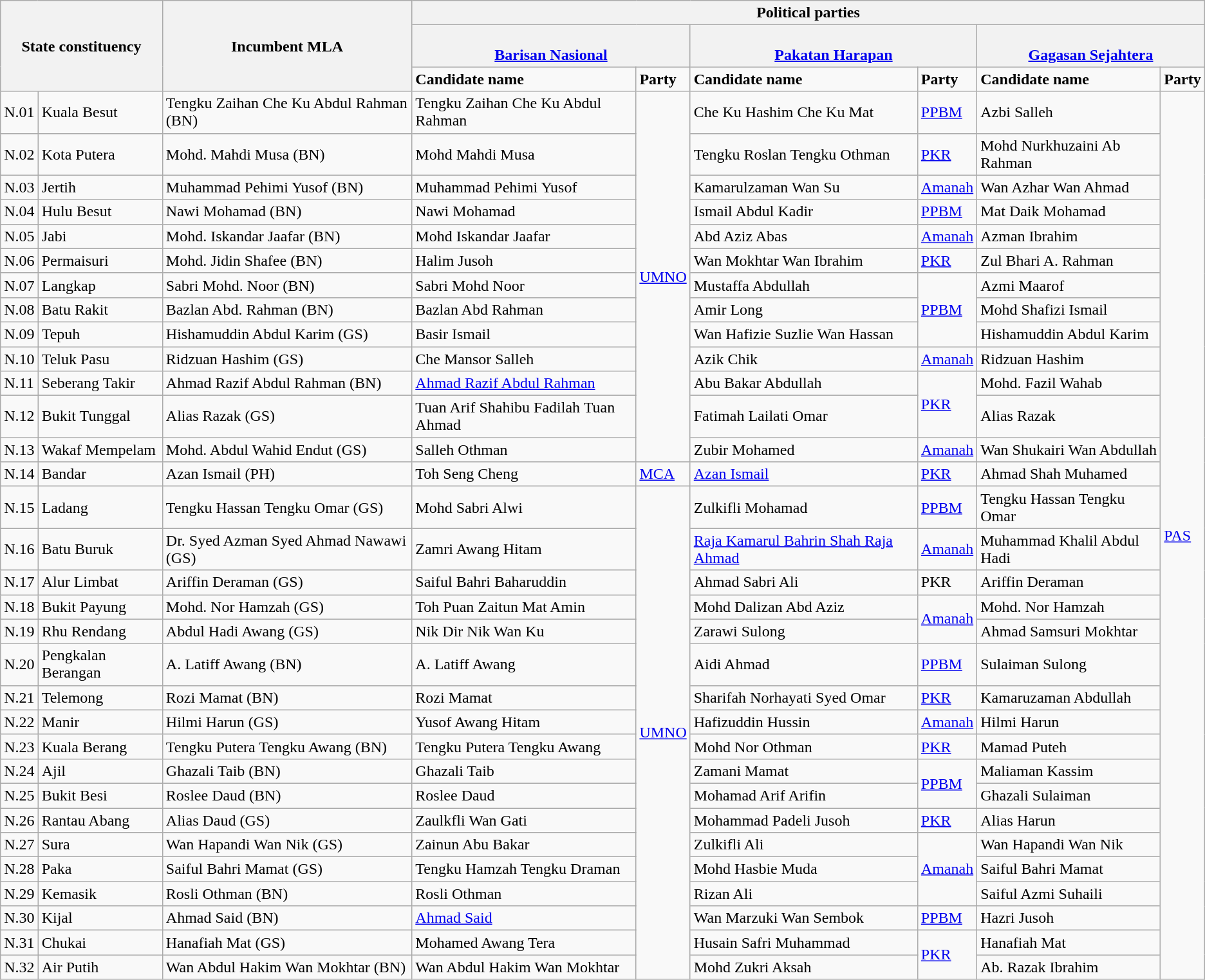<table class="wikitable mw-collapsible mw-collapsed">
<tr>
<th colspan="2" rowspan="3">State constituency</th>
<th rowspan="3">Incumbent MLA</th>
<th colspan="6">Political parties</th>
</tr>
<tr>
<th colspan="2"><br><a href='#'>Barisan Nasional</a></th>
<th colspan="2"><br><a href='#'>Pakatan Harapan</a></th>
<th colspan="2"><br><a href='#'>Gagasan Sejahtera</a></th>
</tr>
<tr>
<td><strong>Candidate name</strong></td>
<td><strong>Party</strong></td>
<td><strong>Candidate name</strong></td>
<td><strong>Party</strong></td>
<td><strong>Candidate name</strong></td>
<td><strong>Party</strong></td>
</tr>
<tr>
<td>N.01</td>
<td>Kuala Besut</td>
<td>Tengku Zaihan Che Ku Abdul Rahman (BN)</td>
<td>Tengku Zaihan Che Ku Abdul Rahman</td>
<td rowspan="13"><a href='#'>UMNO</a></td>
<td>Che Ku Hashim Che Ku Mat</td>
<td><a href='#'>PPBM</a></td>
<td>Azbi Salleh</td>
<td rowspan="32"><a href='#'>PAS</a></td>
</tr>
<tr>
<td>N.02</td>
<td>Kota Putera</td>
<td>Mohd. Mahdi Musa (BN)</td>
<td>Mohd Mahdi Musa</td>
<td>Tengku Roslan Tengku Othman</td>
<td><a href='#'>PKR</a></td>
<td>Mohd Nurkhuzaini Ab Rahman</td>
</tr>
<tr>
<td>N.03</td>
<td>Jertih</td>
<td>Muhammad Pehimi Yusof (BN)</td>
<td>Muhammad Pehimi Yusof</td>
<td>Kamarulzaman Wan Su</td>
<td><a href='#'>Amanah</a></td>
<td>Wan Azhar Wan Ahmad</td>
</tr>
<tr>
<td>N.04</td>
<td>Hulu Besut</td>
<td>Nawi Mohamad (BN)</td>
<td>Nawi Mohamad</td>
<td>Ismail Abdul Kadir</td>
<td><a href='#'>PPBM</a></td>
<td>Mat Daik Mohamad</td>
</tr>
<tr>
<td>N.05</td>
<td>Jabi</td>
<td>Mohd. Iskandar Jaafar (BN)</td>
<td>Mohd Iskandar Jaafar</td>
<td>Abd Aziz Abas</td>
<td><a href='#'>Amanah</a></td>
<td>Azman Ibrahim</td>
</tr>
<tr>
<td>N.06</td>
<td>Permaisuri</td>
<td>Mohd. Jidin Shafee (BN)</td>
<td>Halim Jusoh</td>
<td>Wan Mokhtar Wan Ibrahim</td>
<td><a href='#'>PKR</a></td>
<td>Zul Bhari A. Rahman</td>
</tr>
<tr>
<td>N.07</td>
<td>Langkap</td>
<td>Sabri Mohd. Noor (BN)</td>
<td>Sabri Mohd Noor</td>
<td>Mustaffa Abdullah</td>
<td rowspan="3"><a href='#'>PPBM</a></td>
<td>Azmi Maarof</td>
</tr>
<tr>
<td>N.08</td>
<td>Batu Rakit</td>
<td>Bazlan Abd. Rahman (BN)</td>
<td>Bazlan Abd Rahman</td>
<td>Amir Long</td>
<td>Mohd Shafizi Ismail</td>
</tr>
<tr>
<td>N.09</td>
<td>Tepuh</td>
<td>Hishamuddin Abdul Karim (GS)</td>
<td>Basir Ismail</td>
<td>Wan Hafizie Suzlie Wan Hassan</td>
<td>Hishamuddin Abdul Karim</td>
</tr>
<tr>
<td>N.10</td>
<td>Teluk Pasu</td>
<td>Ridzuan Hashim (GS)</td>
<td>Che Mansor Salleh</td>
<td>Azik Chik</td>
<td><a href='#'>Amanah</a></td>
<td>Ridzuan Hashim</td>
</tr>
<tr>
<td>N.11</td>
<td>Seberang Takir</td>
<td>Ahmad Razif Abdul Rahman (BN)</td>
<td><a href='#'>Ahmad Razif Abdul Rahman</a></td>
<td>Abu Bakar Abdullah</td>
<td rowspan="2"><a href='#'>PKR</a></td>
<td>Mohd. Fazil Wahab</td>
</tr>
<tr>
<td>N.12</td>
<td>Bukit Tunggal</td>
<td>Alias Razak (GS)</td>
<td>Tuan Arif Shahibu Fadilah Tuan Ahmad</td>
<td>Fatimah Lailati Omar</td>
<td>Alias Razak</td>
</tr>
<tr>
<td>N.13</td>
<td>Wakaf Mempelam</td>
<td>Mohd. Abdul Wahid Endut (GS)</td>
<td>Salleh Othman</td>
<td>Zubir Mohamed</td>
<td><a href='#'>Amanah</a></td>
<td>Wan Shukairi Wan Abdullah</td>
</tr>
<tr>
<td>N.14</td>
<td>Bandar</td>
<td>Azan Ismail (PH)</td>
<td>Toh Seng Cheng</td>
<td><a href='#'>MCA</a></td>
<td><a href='#'>Azan Ismail</a></td>
<td><a href='#'>PKR</a></td>
<td>Ahmad Shah Muhamed</td>
</tr>
<tr>
<td>N.15</td>
<td>Ladang</td>
<td>Tengku Hassan Tengku Omar (GS)</td>
<td>Mohd Sabri Alwi</td>
<td rowspan="18"><a href='#'>UMNO</a></td>
<td>Zulkifli Mohamad</td>
<td><a href='#'>PPBM</a></td>
<td>Tengku Hassan Tengku Omar</td>
</tr>
<tr>
<td>N.16</td>
<td>Batu Buruk</td>
<td>Dr. Syed Azman Syed Ahmad Nawawi (GS)</td>
<td>Zamri Awang Hitam</td>
<td><a href='#'>Raja Kamarul Bahrin Shah Raja Ahmad</a></td>
<td><a href='#'>Amanah</a></td>
<td>Muhammad Khalil Abdul Hadi</td>
</tr>
<tr>
<td>N.17</td>
<td>Alur Limbat</td>
<td>Ariffin Deraman (GS)</td>
<td>Saiful Bahri Baharuddin</td>
<td>Ahmad Sabri Ali</td>
<td>PKR</td>
<td>Ariffin Deraman</td>
</tr>
<tr>
<td>N.18</td>
<td>Bukit Payung</td>
<td>Mohd. Nor Hamzah (GS)</td>
<td>Toh Puan Zaitun Mat Amin</td>
<td>Mohd Dalizan Abd Aziz</td>
<td rowspan="2"><a href='#'>Amanah</a></td>
<td>Mohd. Nor Hamzah</td>
</tr>
<tr>
<td>N.19</td>
<td>Rhu Rendang</td>
<td>Abdul Hadi Awang (GS)</td>
<td>Nik Dir Nik Wan Ku</td>
<td>Zarawi Sulong</td>
<td>Ahmad Samsuri Mokhtar</td>
</tr>
<tr>
<td>N.20</td>
<td>Pengkalan Berangan</td>
<td>A. Latiff Awang (BN)</td>
<td>A. Latiff Awang</td>
<td>Aidi Ahmad</td>
<td><a href='#'>PPBM</a></td>
<td>Sulaiman Sulong</td>
</tr>
<tr>
<td>N.21</td>
<td>Telemong</td>
<td>Rozi Mamat (BN)</td>
<td>Rozi Mamat</td>
<td>Sharifah Norhayati Syed Omar</td>
<td><a href='#'>PKR</a></td>
<td>Kamaruzaman Abdullah</td>
</tr>
<tr>
<td>N.22</td>
<td>Manir</td>
<td>Hilmi Harun (GS)</td>
<td>Yusof Awang Hitam</td>
<td>Hafizuddin Hussin</td>
<td><a href='#'>Amanah</a></td>
<td>Hilmi Harun</td>
</tr>
<tr>
<td>N.23</td>
<td>Kuala Berang</td>
<td>Tengku Putera Tengku Awang (BN)</td>
<td>Tengku Putera Tengku Awang</td>
<td>Mohd Nor Othman</td>
<td><a href='#'>PKR</a></td>
<td>Mamad Puteh</td>
</tr>
<tr>
<td>N.24</td>
<td>Ajil</td>
<td>Ghazali Taib (BN)</td>
<td>Ghazali Taib</td>
<td>Zamani Mamat</td>
<td rowspan="2"><a href='#'>PPBM</a></td>
<td>Maliaman Kassim</td>
</tr>
<tr>
<td>N.25</td>
<td>Bukit Besi</td>
<td>Roslee Daud (BN)</td>
<td>Roslee Daud</td>
<td>Mohamad Arif Arifin</td>
<td>Ghazali Sulaiman</td>
</tr>
<tr>
<td>N.26</td>
<td>Rantau Abang</td>
<td>Alias Daud (GS)</td>
<td>Zaulkfli Wan Gati</td>
<td>Mohammad Padeli Jusoh</td>
<td><a href='#'>PKR</a></td>
<td>Alias Harun</td>
</tr>
<tr>
<td>N.27</td>
<td>Sura</td>
<td>Wan Hapandi Wan Nik (GS)</td>
<td>Zainun Abu Bakar</td>
<td>Zulkifli Ali</td>
<td rowspan="3"><a href='#'>Amanah</a></td>
<td>Wan Hapandi Wan Nik</td>
</tr>
<tr>
<td>N.28</td>
<td>Paka</td>
<td>Saiful Bahri Mamat (GS)</td>
<td>Tengku Hamzah Tengku Draman</td>
<td>Mohd Hasbie Muda</td>
<td>Saiful Bahri Mamat</td>
</tr>
<tr>
<td>N.29</td>
<td>Kemasik</td>
<td>Rosli Othman (BN)</td>
<td>Rosli Othman</td>
<td>Rizan Ali</td>
<td>Saiful Azmi Suhaili</td>
</tr>
<tr>
<td>N.30</td>
<td>Kijal</td>
<td>Ahmad Said (BN)</td>
<td><a href='#'>Ahmad Said</a></td>
<td>Wan Marzuki Wan Sembok</td>
<td><a href='#'>PPBM</a></td>
<td>Hazri Jusoh</td>
</tr>
<tr>
<td>N.31</td>
<td>Chukai</td>
<td>Hanafiah Mat (GS)</td>
<td>Mohamed Awang Tera</td>
<td>Husain Safri Muhammad</td>
<td rowspan="2"><a href='#'>PKR</a></td>
<td>Hanafiah Mat</td>
</tr>
<tr>
<td>N.32</td>
<td>Air Putih</td>
<td>Wan Abdul Hakim Wan Mokhtar (BN)</td>
<td>Wan Abdul Hakim Wan Mokhtar</td>
<td>Mohd Zukri Aksah</td>
<td>Ab. Razak Ibrahim</td>
</tr>
</table>
